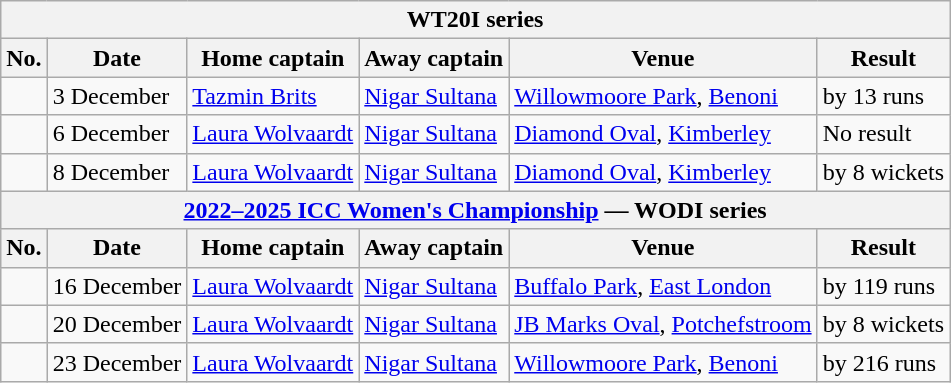<table class="wikitable">
<tr>
<th colspan="9">WT20I series</th>
</tr>
<tr>
<th>No.</th>
<th>Date</th>
<th>Home captain</th>
<th>Away captain</th>
<th>Venue</th>
<th>Result</th>
</tr>
<tr>
<td></td>
<td>3 December</td>
<td><a href='#'>Tazmin Brits</a></td>
<td><a href='#'>Nigar Sultana</a></td>
<td><a href='#'>Willowmoore Park</a>, <a href='#'>Benoni</a></td>
<td> by 13 runs</td>
</tr>
<tr>
<td></td>
<td>6 December</td>
<td><a href='#'>Laura Wolvaardt</a></td>
<td><a href='#'>Nigar Sultana</a></td>
<td><a href='#'>Diamond Oval</a>, <a href='#'>Kimberley</a></td>
<td>No result</td>
</tr>
<tr>
<td></td>
<td>8 December</td>
<td><a href='#'>Laura Wolvaardt</a></td>
<td><a href='#'>Nigar Sultana</a></td>
<td><a href='#'>Diamond Oval</a>, <a href='#'>Kimberley</a></td>
<td> by 8 wickets</td>
</tr>
<tr>
<th colspan="9"><a href='#'>2022–2025 ICC Women's Championship</a> — WODI series</th>
</tr>
<tr>
<th>No.</th>
<th>Date</th>
<th>Home captain</th>
<th>Away captain</th>
<th>Venue</th>
<th>Result</th>
</tr>
<tr>
<td></td>
<td>16 December</td>
<td><a href='#'>Laura Wolvaardt</a></td>
<td><a href='#'>Nigar Sultana</a></td>
<td><a href='#'>Buffalo Park</a>, <a href='#'>East London</a></td>
<td> by 119 runs</td>
</tr>
<tr>
<td></td>
<td>20 December</td>
<td><a href='#'>Laura Wolvaardt</a></td>
<td><a href='#'>Nigar Sultana</a></td>
<td><a href='#'>JB Marks Oval</a>, <a href='#'>Potchefstroom</a></td>
<td> by 8 wickets</td>
</tr>
<tr>
<td></td>
<td>23 December</td>
<td><a href='#'>Laura Wolvaardt</a></td>
<td><a href='#'>Nigar Sultana</a></td>
<td><a href='#'>Willowmoore Park</a>, <a href='#'>Benoni</a></td>
<td> by 216 runs</td>
</tr>
</table>
